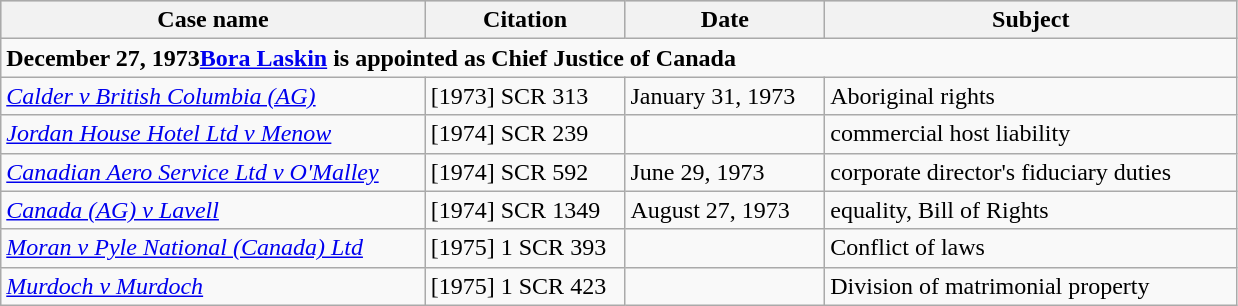<table class="wikitable" width=825>
<tr bgcolor="#CCCCCC">
<th width=34%>Case name</th>
<th width=16%>Citation</th>
<th font=small width=16%>Date</th>
<th width=33%>Subject</th>
</tr>
<tr>
<td colspan="4"><strong>December 27, 1973<a href='#'>Bora Laskin</a> is appointed as Chief Justice of Canada</strong></td>
</tr>
<tr>
<td><em><a href='#'>Calder v British Columbia (AG)</a></em></td>
<td>[1973] SCR 313</td>
<td>January 31, 1973</td>
<td>Aboriginal rights</td>
</tr>
<tr>
<td><em><a href='#'>Jordan House Hotel Ltd v Menow</a></em></td>
<td>[1974] SCR 239</td>
<td></td>
<td>commercial host liability</td>
</tr>
<tr>
<td><em><a href='#'>Canadian Aero Service Ltd v O'Malley</a></em></td>
<td>[1974] SCR 592</td>
<td>June 29, 1973</td>
<td>corporate director's fiduciary duties</td>
</tr>
<tr>
<td><em><a href='#'>Canada (AG) v Lavell</a></em></td>
<td>[1974] SCR 1349</td>
<td>August 27, 1973</td>
<td>equality, Bill of Rights</td>
</tr>
<tr>
<td><em><a href='#'>Moran v Pyle National (Canada) Ltd</a></em></td>
<td>[1975] 1 SCR 393</td>
<td></td>
<td>Conflict of laws</td>
</tr>
<tr>
<td><em><a href='#'>Murdoch v Murdoch</a></em></td>
<td>[1975] 1 SCR 423</td>
<td></td>
<td>Division of matrimonial property</td>
</tr>
</table>
